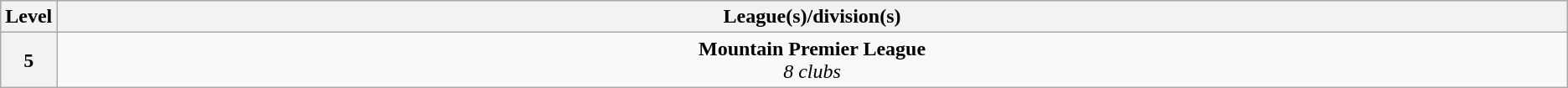<table class="wikitable" style="border: none; text-align: center;">
<tr>
<th width=2%>Level</th>
<th colspan="2">League(s)/division(s)</th>
</tr>
<tr>
<th>5</th>
<td><strong>Mountain Premier League</strong><br><em>8 clubs</em></td>
</tr>
</table>
